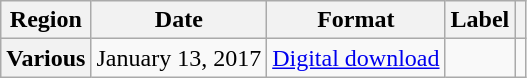<table class="wikitable plainrowheaders">
<tr>
<th scope="col">Region</th>
<th scope="col">Date</th>
<th scope="col">Format</th>
<th scope="col">Label</th>
<th scope="col"></th>
</tr>
<tr>
<th scope="row">Various</th>
<td>January 13, 2017</td>
<td><a href='#'>Digital download</a></td>
<td></td>
<td></td>
</tr>
</table>
